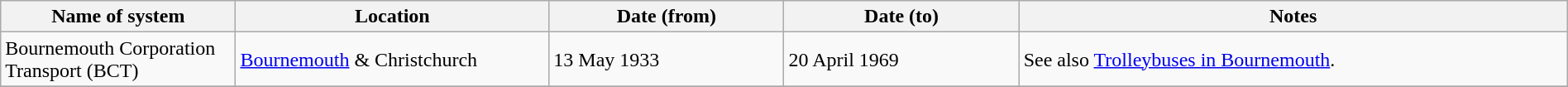<table class="wikitable" width=100%>
<tr>
<th width=15%>Name of system</th>
<th width=20%>Location</th>
<th width=15%>Date (from)</th>
<th width=15%>Date (to)</th>
<th width=35%>Notes</th>
</tr>
<tr>
<td>Bournemouth Corporation Transport (BCT)</td>
<td><a href='#'>Bournemouth</a> & Christchurch</td>
<td>13 May 1933</td>
<td>20 April 1969</td>
<td>See also <a href='#'>Trolleybuses in Bournemouth</a>.</td>
</tr>
<tr>
</tr>
</table>
